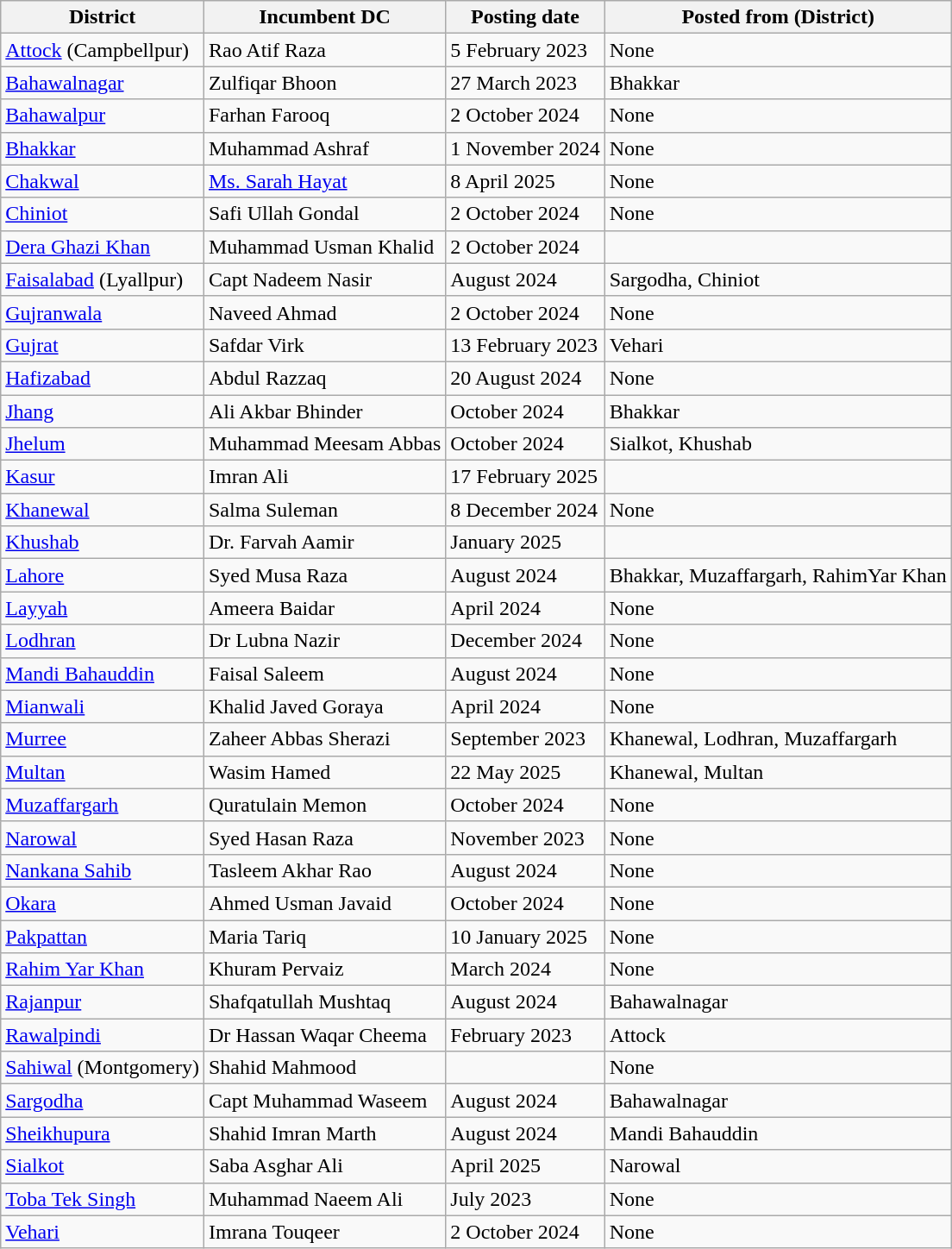<table class="wikitable sortable">
<tr>
<th>District</th>
<th>Incumbent DC</th>
<th>Posting date</th>
<th>Posted from (District)</th>
</tr>
<tr>
<td><a href='#'>Attock</a> (Campbellpur)</td>
<td>Rao Atif Raza</td>
<td>5 February 2023</td>
<td>None</td>
</tr>
<tr>
<td><a href='#'>Bahawalnagar</a></td>
<td>Zulfiqar Bhoon</td>
<td>27 March 2023</td>
<td>Bhakkar</td>
</tr>
<tr>
<td><a href='#'>Bahawalpur</a></td>
<td>Farhan Farooq</td>
<td>2 October 2024</td>
<td>None</td>
</tr>
<tr>
<td><a href='#'>Bhakkar</a></td>
<td>Muhammad Ashraf</td>
<td>1 November 2024</td>
<td>None</td>
</tr>
<tr>
<td><a href='#'>Chakwal</a></td>
<td><a href='#'>Ms. Sarah Hayat</a></td>
<td>8 April 2025</td>
<td>None</td>
</tr>
<tr>
<td><a href='#'>Chiniot</a></td>
<td>Safi Ullah Gondal</td>
<td>2 October 2024</td>
<td>None</td>
</tr>
<tr>
<td><a href='#'>Dera Ghazi Khan</a></td>
<td>Muhammad Usman Khalid</td>
<td>2 October 2024</td>
</tr>
<tr>
<td><a href='#'>Faisalabad</a> (Lyallpur)</td>
<td>Capt Nadeem Nasir</td>
<td>August 2024</td>
<td>Sargodha, Chiniot</td>
</tr>
<tr>
<td><a href='#'>Gujranwala</a></td>
<td>Naveed Ahmad</td>
<td>2 October 2024</td>
<td>None</td>
</tr>
<tr>
<td><a href='#'>Gujrat</a></td>
<td>Safdar Virk</td>
<td>13 February 2023</td>
<td>Vehari</td>
</tr>
<tr>
<td><a href='#'>Hafizabad</a></td>
<td>Abdul Razzaq</td>
<td>20 August 2024</td>
<td>None</td>
</tr>
<tr>
<td><a href='#'>Jhang</a></td>
<td>Ali Akbar Bhinder</td>
<td>October 2024</td>
<td>Bhakkar</td>
</tr>
<tr>
<td><a href='#'>Jhelum</a></td>
<td>Muhammad Meesam Abbas</td>
<td>October 2024</td>
<td>Sialkot, Khushab</td>
</tr>
<tr>
<td><a href='#'>Kasur</a></td>
<td>Imran Ali</td>
<td>17 February 2025</td>
<td></td>
</tr>
<tr l>
<td><a href='#'>Khanewal</a></td>
<td>Salma Suleman</td>
<td>8 December 2024</td>
<td>None</td>
</tr>
<tr>
<td><a href='#'>Khushab</a></td>
<td>Dr. Farvah Aamir</td>
<td>January 2025</td>
<td></td>
</tr>
<tr>
<td><a href='#'>Lahore</a></td>
<td>Syed Musa Raza</td>
<td>August 2024</td>
<td>Bhakkar, Muzaffargarh, RahimYar Khan</td>
</tr>
<tr>
<td><a href='#'>Layyah</a></td>
<td>Ameera Baidar</td>
<td>April 2024</td>
<td>None</td>
</tr>
<tr>
<td><a href='#'>Lodhran</a></td>
<td>Dr Lubna Nazir</td>
<td>December 2024</td>
<td>None</td>
</tr>
<tr>
<td><a href='#'>Mandi Bahauddin</a></td>
<td>Faisal Saleem</td>
<td>August 2024</td>
<td>None</td>
</tr>
<tr>
<td><a href='#'>Mianwali</a></td>
<td>Khalid Javed Goraya</td>
<td>April 2024</td>
<td>None</td>
</tr>
<tr>
<td><a href='#'>Murree</a></td>
<td>Zaheer Abbas Sherazi</td>
<td>September 2023</td>
<td>Khanewal, Lodhran, Muzaffargarh</td>
</tr>
<tr>
<td><a href='#'>Multan</a></td>
<td>Wasim Hamed</td>
<td>22 May 2025</td>
<td>Khanewal, Multan</td>
</tr>
<tr>
<td><a href='#'>Muzaffargarh</a></td>
<td>Quratulain Memon</td>
<td>October 2024</td>
<td>None</td>
</tr>
<tr>
<td><a href='#'>Narowal</a></td>
<td>Syed Hasan Raza</td>
<td>November 2023</td>
<td>None</td>
</tr>
<tr>
<td><a href='#'>Nankana Sahib</a></td>
<td>Tasleem Akhar Rao</td>
<td>August 2024</td>
<td>None</td>
</tr>
<tr>
<td><a href='#'>Okara</a></td>
<td>Ahmed Usman Javaid</td>
<td>October 2024</td>
<td>None</td>
</tr>
<tr>
<td><a href='#'>Pakpattan</a></td>
<td>Maria Tariq</td>
<td>10 January 2025</td>
<td>None</td>
</tr>
<tr>
<td><a href='#'>Rahim Yar Khan</a></td>
<td>Khuram Pervaiz</td>
<td>March 2024</td>
<td>None</td>
</tr>
<tr>
<td><a href='#'>Rajanpur</a></td>
<td>Shafqatullah Mushtaq</td>
<td>August 2024</td>
<td>Bahawalnagar</td>
</tr>
<tr>
<td><a href='#'>Rawalpindi</a></td>
<td>Dr Hassan Waqar Cheema</td>
<td>February 2023</td>
<td>Attock</td>
</tr>
<tr>
<td><a href='#'>Sahiwal</a> (Montgomery)</td>
<td>Shahid Mahmood</td>
<td></td>
<td>None</td>
</tr>
<tr>
<td><a href='#'>Sargodha</a></td>
<td>Capt Muhammad Waseem</td>
<td>August 2024</td>
<td>Bahawalnagar</td>
</tr>
<tr>
<td><a href='#'>Sheikhupura</a></td>
<td>Shahid Imran Marth</td>
<td>August 2024</td>
<td>Mandi Bahauddin</td>
</tr>
<tr>
<td><a href='#'>Sialkot</a></td>
<td>Saba Asghar Ali</td>
<td>April 2025</td>
<td>Narowal</td>
</tr>
<tr>
<td><a href='#'>Toba Tek Singh</a></td>
<td>Muhammad Naeem Ali</td>
<td>July 2023</td>
<td>None</td>
</tr>
<tr>
<td><a href='#'>Vehari</a></td>
<td>Imrana Touqeer</td>
<td>2 October 2024</td>
<td>None</td>
</tr>
</table>
